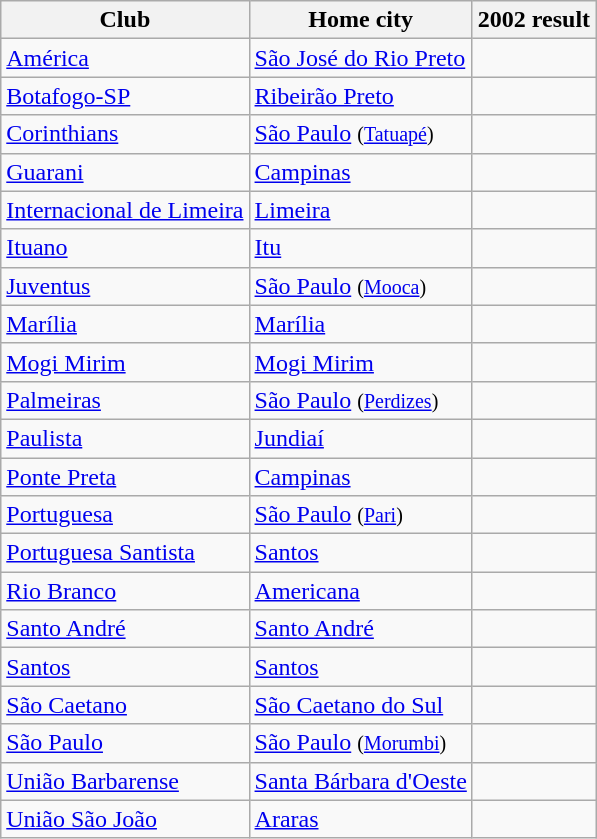<table class="wikitable sortable">
<tr>
<th>Club</th>
<th>Home city</th>
<th>2002 result</th>
</tr>
<tr>
<td><a href='#'>América</a></td>
<td><a href='#'>São José do Rio Preto</a></td>
<td></td>
</tr>
<tr>
<td><a href='#'>Botafogo-SP</a></td>
<td><a href='#'>Ribeirão Preto</a></td>
<td></td>
</tr>
<tr>
<td><a href='#'>Corinthians</a></td>
<td><a href='#'>São Paulo</a> <small>(<a href='#'>Tatuapé</a>)</small></td>
<td></td>
</tr>
<tr>
<td><a href='#'>Guarani</a></td>
<td><a href='#'>Campinas</a></td>
<td></td>
</tr>
<tr>
<td><a href='#'>Internacional de Limeira</a></td>
<td><a href='#'>Limeira</a></td>
<td></td>
</tr>
<tr>
<td><a href='#'>Ituano</a></td>
<td><a href='#'>Itu</a></td>
<td></td>
</tr>
<tr>
<td><a href='#'>Juventus</a></td>
<td><a href='#'>São Paulo</a> <small>(<a href='#'>Mooca</a>)</small></td>
<td></td>
</tr>
<tr>
<td><a href='#'>Marília</a></td>
<td><a href='#'>Marília</a></td>
<td></td>
</tr>
<tr>
<td><a href='#'>Mogi Mirim</a></td>
<td><a href='#'>Mogi Mirim</a></td>
<td></td>
</tr>
<tr>
<td><a href='#'>Palmeiras</a></td>
<td><a href='#'>São Paulo</a> <small>(<a href='#'>Perdizes</a>)</small></td>
<td></td>
</tr>
<tr>
<td><a href='#'>Paulista</a></td>
<td><a href='#'>Jundiaí</a></td>
<td></td>
</tr>
<tr>
<td><a href='#'>Ponte Preta</a></td>
<td><a href='#'>Campinas</a></td>
<td></td>
</tr>
<tr>
<td><a href='#'>Portuguesa</a></td>
<td><a href='#'>São Paulo</a> <small>(<a href='#'>Pari</a>)</small></td>
<td></td>
</tr>
<tr>
<td><a href='#'>Portuguesa Santista</a></td>
<td><a href='#'>Santos</a></td>
<td></td>
</tr>
<tr>
<td><a href='#'>Rio Branco</a></td>
<td><a href='#'>Americana</a></td>
<td></td>
</tr>
<tr>
<td><a href='#'>Santo André</a></td>
<td><a href='#'>Santo André</a></td>
<td></td>
</tr>
<tr>
<td><a href='#'>Santos</a></td>
<td><a href='#'>Santos</a></td>
<td></td>
</tr>
<tr>
<td><a href='#'>São Caetano</a></td>
<td><a href='#'>São Caetano do Sul</a></td>
<td></td>
</tr>
<tr>
<td><a href='#'>São Paulo</a></td>
<td><a href='#'>São Paulo</a> <small>(<a href='#'>Morumbi</a>)</small></td>
<td></td>
</tr>
<tr>
<td><a href='#'>União Barbarense</a></td>
<td><a href='#'>Santa Bárbara d'Oeste</a></td>
<td></td>
</tr>
<tr>
<td><a href='#'>União São João</a></td>
<td><a href='#'>Araras</a></td>
<td></td>
</tr>
</table>
